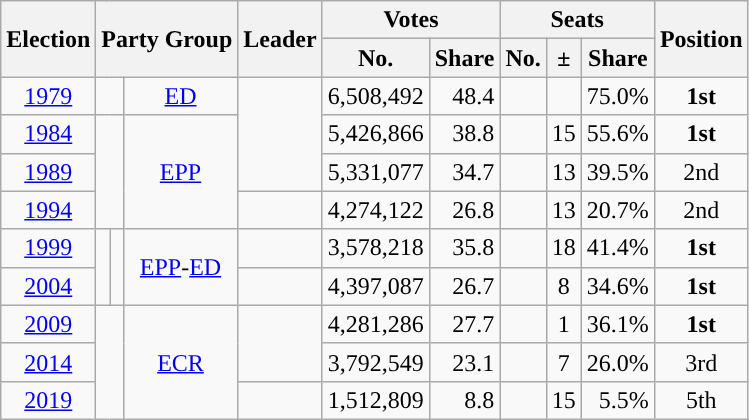<table class="wikitable" style="text-align:center">
<tr>
<th rowspan=2>Election</th>
<th colspan=3 rowspan=2>Party Group</th>
<th rowspan=2>Leader</th>
<th colspan=2>Votes</th>
<th colspan=3>Seats</th>
<th rowspan=2>Position</th>
</tr>
<tr>
<th>No.</th>
<th>Share</th>
<th>No.</th>
<th>±</th>
<th>Share</th>
</tr>
<tr>
<td><a href='#'>1979</a></td>
<td colspan="2" style="background:"></td>
<td><a href='#'>ED</a></td>
<td rowspan="3"></td>
<td style="text-align:right;">6,508,492</td>
<td style="text-align:right;">48.4</td>
<td></td>
<td></td>
<td style="text-align:right;">75.0%</td>
<td><strong>1st</strong></td>
</tr>
<tr>
<td><a href='#'>1984</a></td>
<td colspan="2" rowspan="3" style="background:"></td>
<td rowspan="3"><a href='#'>EPP</a></td>
<td style="text-align:right;">5,426,866</td>
<td style="text-align:right;">38.8</td>
<td></td>
<td> 15</td>
<td style="text-align:right;">55.6%</td>
<td> <strong>1st</strong></td>
</tr>
<tr>
<td><a href='#'>1989</a></td>
<td style="text-align:right;">5,331,077</td>
<td style="text-align:right;">34.7</td>
<td></td>
<td> 13</td>
<td style="text-align:right;">39.5%</td>
<td> 2nd</td>
</tr>
<tr>
<td><a href='#'>1994</a></td>
<td></td>
<td style="text-align:right;">4,274,122</td>
<td style="text-align:right;">26.8</td>
<td></td>
<td> 13</td>
<td style="text-align:right;">20.7%</td>
<td> 2nd</td>
</tr>
<tr>
<td><a href='#'>1999</a></td>
<td rowspan="2" style="background:"></td>
<td rowspan="2" style="background:"></td>
<td rowspan="2"><a href='#'>EPP</a>-<a href='#'>ED</a></td>
<td></td>
<td style="text-align:right;">3,578,218</td>
<td style="text-align:right;">35.8</td>
<td></td>
<td> 18</td>
<td style="text-align:right;">41.4%</td>
<td> <strong>1st</strong></td>
</tr>
<tr>
<td><a href='#'>2004</a></td>
<td></td>
<td style="text-align:right;">4,397,087</td>
<td style="text-align:right;">26.7</td>
<td></td>
<td> 8</td>
<td style="text-align:right;">34.6%</td>
<td> <strong>1st</strong></td>
</tr>
<tr>
<td><a href='#'>2009</a></td>
<td colspan="2" rowspan="3" style="background:"></td>
<td rowspan="3"><a href='#'>ECR</a></td>
<td rowspan="2"></td>
<td style="text-align:right;">4,281,286</td>
<td style="text-align:right;">27.7</td>
<td></td>
<td> 1</td>
<td style="text-align:right;">36.1%</td>
<td> <strong>1st</strong></td>
</tr>
<tr>
<td><a href='#'>2014</a></td>
<td style="text-align:right;">3,792,549</td>
<td style="text-align:right;">23.1</td>
<td></td>
<td> 7</td>
<td style="text-align:right;">26.0%</td>
<td> 3rd</td>
</tr>
<tr>
<td><a href='#'>2019</a></td>
<td></td>
<td style="text-align:right;">1,512,809</td>
<td style="text-align:right;">8.8</td>
<td></td>
<td> 15</td>
<td style="text-align:right;">5.5%</td>
<td> 5th</td>
</tr>
</table>
